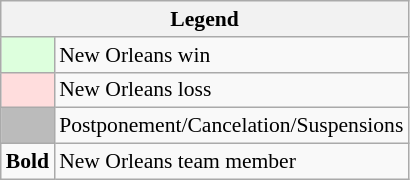<table class="wikitable" style="font-size:90%">
<tr>
<th colspan="2">Legend</th>
</tr>
<tr>
<td bgcolor="#ddffdd"> </td>
<td>New Orleans win</td>
</tr>
<tr>
<td bgcolor="#ffdddd"> </td>
<td>New Orleans loss</td>
</tr>
<tr>
<td bgcolor="#bbbbbb"> </td>
<td>Postponement/Cancelation/Suspensions</td>
</tr>
<tr>
<td><strong>Bold</strong></td>
<td>New Orleans team member</td>
</tr>
</table>
